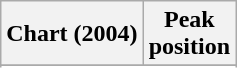<table class="wikitable sortable">
<tr>
<th>Chart (2004)</th>
<th>Peak<br>position</th>
</tr>
<tr>
</tr>
<tr>
</tr>
</table>
